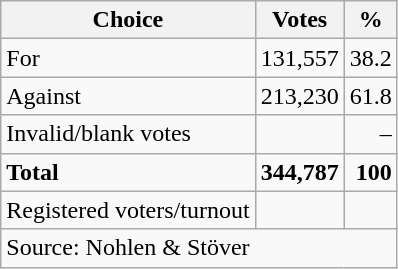<table class=wikitable style=text-align:right>
<tr>
<th>Choice</th>
<th>Votes</th>
<th>%</th>
</tr>
<tr>
<td align=left>For</td>
<td>131,557</td>
<td>38.2</td>
</tr>
<tr>
<td align=left>Against</td>
<td>213,230</td>
<td>61.8</td>
</tr>
<tr>
<td align=left>Invalid/blank votes</td>
<td></td>
<td>–</td>
</tr>
<tr>
<td align=left><strong>Total</strong></td>
<td><strong>344,787</strong></td>
<td><strong>100</strong></td>
</tr>
<tr>
<td align=left>Registered voters/turnout</td>
<td></td>
<td></td>
</tr>
<tr>
<td align=left colspan=3>Source: Nohlen & Stöver</td>
</tr>
</table>
